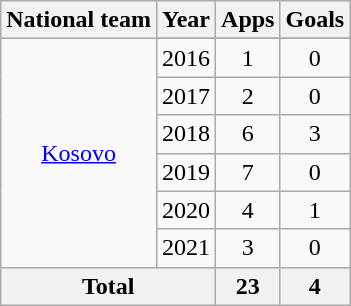<table class="wikitable" style="text-align:center">
<tr>
<th>National team</th>
<th>Year</th>
<th>Apps</th>
<th>Goals</th>
</tr>
<tr>
<td rowspan="7"><a href='#'>Kosovo</a></td>
</tr>
<tr>
<td>2016</td>
<td>1</td>
<td>0</td>
</tr>
<tr>
<td>2017</td>
<td>2</td>
<td>0</td>
</tr>
<tr>
<td>2018</td>
<td>6</td>
<td>3</td>
</tr>
<tr>
<td>2019</td>
<td>7</td>
<td>0</td>
</tr>
<tr>
<td>2020</td>
<td>4</td>
<td>1</td>
</tr>
<tr>
<td>2021</td>
<td>3</td>
<td>0</td>
</tr>
<tr>
<th colspan="2">Total</th>
<th>23</th>
<th>4</th>
</tr>
</table>
